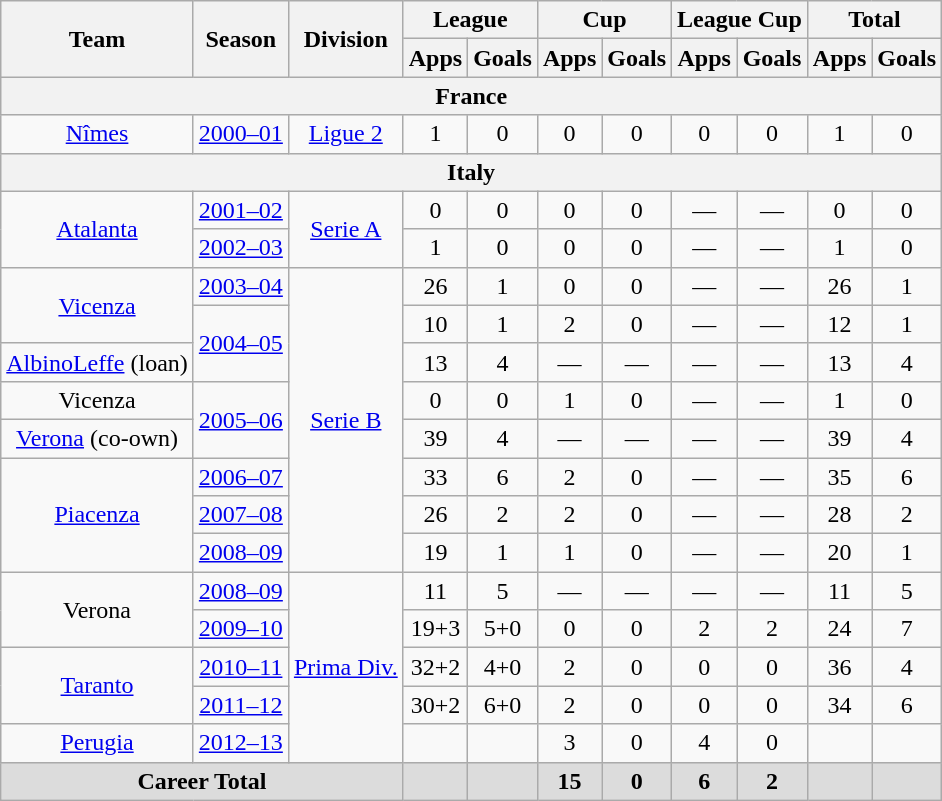<table class="wikitable" style="text-align:center;">
<tr>
<th rowspan="2"><strong>Team</strong></th>
<th rowspan="2"><strong>Season</strong></th>
<th rowspan="2">Division</th>
<th colspan="2">League</th>
<th colspan="2">Cup</th>
<th colspan="2">League Cup</th>
<th colspan="2">Total</th>
</tr>
<tr>
<th><strong>Apps</strong></th>
<th><strong>Goals</strong></th>
<th><strong>Apps</strong></th>
<th><strong>Goals</strong></th>
<th><strong>Apps</strong></th>
<th><strong>Goals</strong></th>
<th><strong>Apps</strong></th>
<th><strong>Goals</strong></th>
</tr>
<tr>
<th colspan=11>France</th>
</tr>
<tr>
<td><a href='#'>Nîmes</a></td>
<td><a href='#'>2000–01</a></td>
<td><a href='#'>Ligue 2</a></td>
<td>1</td>
<td>0</td>
<td>0</td>
<td>0</td>
<td>0</td>
<td>0</td>
<td>1</td>
<td>0</td>
</tr>
<tr>
<th colspan=11>Italy</th>
</tr>
<tr>
<td rowspan=2><a href='#'>Atalanta</a></td>
<td><a href='#'>2001–02</a></td>
<td rowspan=2><a href='#'>Serie A</a></td>
<td>0</td>
<td>0</td>
<td>0</td>
<td>0</td>
<td>—</td>
<td>—</td>
<td>0</td>
<td>0</td>
</tr>
<tr>
<td><a href='#'>2002–03</a></td>
<td>1</td>
<td>0</td>
<td>0</td>
<td>0</td>
<td>—</td>
<td>—</td>
<td>1</td>
<td>0</td>
</tr>
<tr>
<td rowspan=2><a href='#'>Vicenza</a></td>
<td><a href='#'>2003–04</a></td>
<td rowspan=8><a href='#'>Serie B</a></td>
<td>26</td>
<td>1</td>
<td>0</td>
<td>0</td>
<td>—</td>
<td>—</td>
<td>26</td>
<td>1</td>
</tr>
<tr>
<td rowspan=2><a href='#'>2004–05</a></td>
<td>10</td>
<td>1</td>
<td>2</td>
<td>0</td>
<td>—</td>
<td>—</td>
<td>12</td>
<td>1</td>
</tr>
<tr>
<td><a href='#'>AlbinoLeffe</a> (loan)</td>
<td>13</td>
<td>4</td>
<td>—</td>
<td>—</td>
<td>—</td>
<td>—</td>
<td>13</td>
<td>4</td>
</tr>
<tr>
<td>Vicenza</td>
<td rowspan=2><a href='#'>2005–06</a></td>
<td>0</td>
<td>0</td>
<td>1</td>
<td>0</td>
<td>—</td>
<td>—</td>
<td>1</td>
<td>0</td>
</tr>
<tr>
<td><a href='#'>Verona</a> (co-own)</td>
<td>39</td>
<td>4</td>
<td>—</td>
<td>—</td>
<td>—</td>
<td>—</td>
<td>39</td>
<td>4</td>
</tr>
<tr>
<td rowspan=3><a href='#'>Piacenza</a></td>
<td><a href='#'>2006–07</a></td>
<td>33</td>
<td>6</td>
<td>2</td>
<td>0</td>
<td>—</td>
<td>—</td>
<td>35</td>
<td>6</td>
</tr>
<tr>
<td><a href='#'>2007–08</a></td>
<td>26</td>
<td>2</td>
<td>2</td>
<td>0</td>
<td>—</td>
<td>—</td>
<td>28</td>
<td>2</td>
</tr>
<tr>
<td><a href='#'>2008–09</a></td>
<td>19</td>
<td>1</td>
<td>1</td>
<td>0</td>
<td>—</td>
<td>—</td>
<td>20</td>
<td>1</td>
</tr>
<tr>
<td rowspan=2>Verona</td>
<td><a href='#'>2008–09</a></td>
<td rowspan=5><a href='#'>Prima Div.</a></td>
<td>11</td>
<td>5</td>
<td>—</td>
<td>—</td>
<td>—</td>
<td>—</td>
<td>11</td>
<td>5</td>
</tr>
<tr>
<td><a href='#'>2009–10</a></td>
<td>19+3</td>
<td>5+0</td>
<td>0</td>
<td>0</td>
<td>2</td>
<td>2</td>
<td>24</td>
<td>7</td>
</tr>
<tr>
<td rowspan=2><a href='#'>Taranto</a></td>
<td><a href='#'>2010–11</a></td>
<td>32+2</td>
<td>4+0</td>
<td>2</td>
<td>0</td>
<td>0</td>
<td>0</td>
<td>36</td>
<td>4</td>
</tr>
<tr>
<td><a href='#'>2011–12</a></td>
<td>30+2</td>
<td>6+0</td>
<td>2</td>
<td>0</td>
<td>0</td>
<td>0</td>
<td>34</td>
<td>6</td>
</tr>
<tr>
<td><a href='#'>Perugia</a></td>
<td><a href='#'>2012–13</a></td>
<td></td>
<td></td>
<td>3</td>
<td>0</td>
<td>4</td>
<td>0</td>
<td></td>
<td></td>
</tr>
<tr>
<th style="background: #DCDCDC" colspan=3>Career Total</th>
<th style="background:#dcdcdc;"></th>
<th style="background:#dcdcdc;"></th>
<th style="background:#dcdcdc;">15</th>
<th style="background:#dcdcdc;">0</th>
<th style="background:#dcdcdc;">6</th>
<th style="background:#dcdcdc;">2</th>
<th style="background:#dcdcdc;"></th>
<th style="background:#dcdcdc;"></th>
</tr>
</table>
